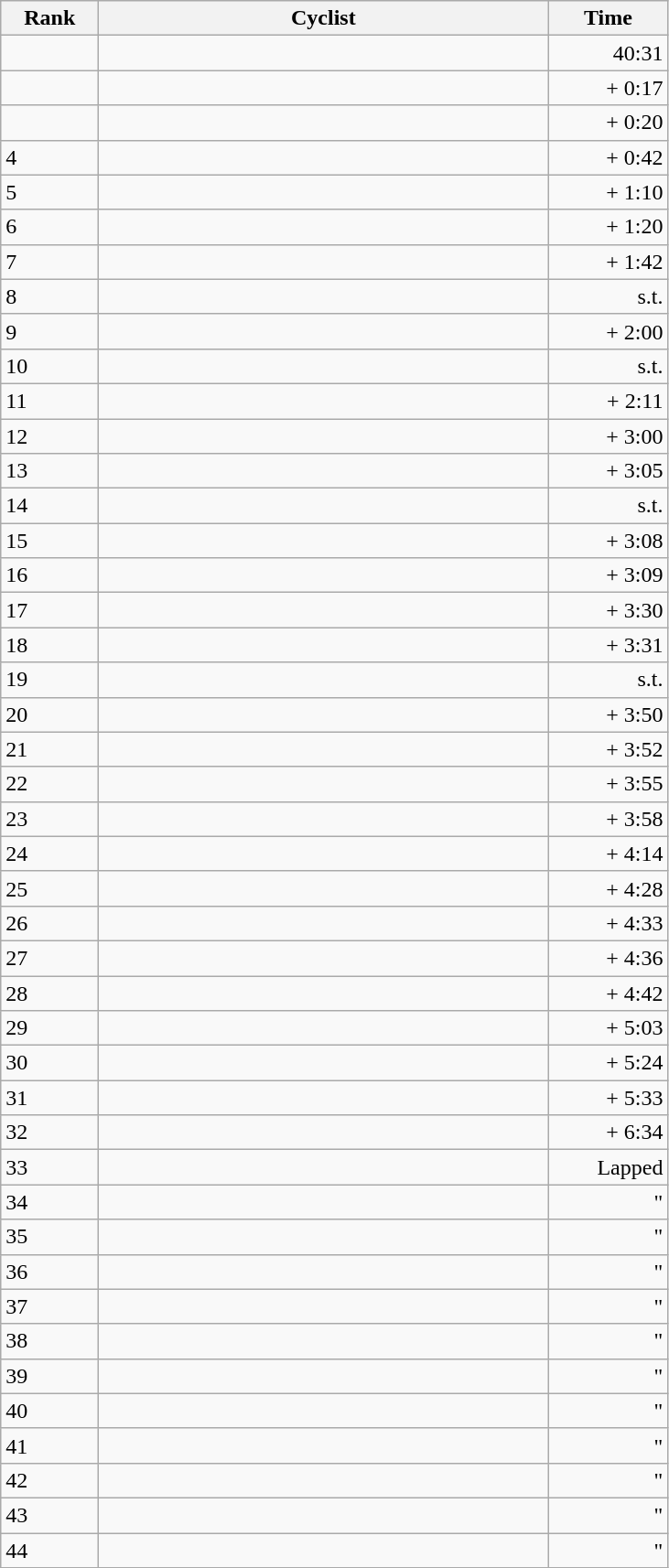<table class="wikitable">
<tr>
<th style="width: 4em;">Rank</th>
<th style="width: 20em;">Cyclist</th>
<th style="width: 5em;">Time</th>
</tr>
<tr>
<td></td>
<td></td>
<td align="right">40:31</td>
</tr>
<tr>
<td></td>
<td></td>
<td align="right">+ 0:17</td>
</tr>
<tr>
<td></td>
<td></td>
<td align="right">+ 0:20</td>
</tr>
<tr>
<td>4</td>
<td></td>
<td align="right">+ 0:42</td>
</tr>
<tr>
<td>5</td>
<td></td>
<td align="right">+ 1:10</td>
</tr>
<tr>
<td>6</td>
<td></td>
<td align="right">+ 1:20</td>
</tr>
<tr>
<td>7</td>
<td></td>
<td align="right">+ 1:42</td>
</tr>
<tr>
<td>8</td>
<td></td>
<td align="right">s.t.</td>
</tr>
<tr>
<td>9</td>
<td></td>
<td align="right">+ 2:00</td>
</tr>
<tr>
<td>10</td>
<td></td>
<td align="right">s.t.</td>
</tr>
<tr>
<td>11</td>
<td></td>
<td align="right">+ 2:11</td>
</tr>
<tr>
<td>12</td>
<td></td>
<td align="right">+ 3:00</td>
</tr>
<tr>
<td>13</td>
<td></td>
<td align="right">+ 3:05</td>
</tr>
<tr>
<td>14</td>
<td></td>
<td align="right">s.t.</td>
</tr>
<tr>
<td>15</td>
<td></td>
<td align="right">+ 3:08</td>
</tr>
<tr>
<td>16</td>
<td></td>
<td align="right">+ 3:09</td>
</tr>
<tr>
<td>17</td>
<td></td>
<td align="right">+ 3:30</td>
</tr>
<tr>
<td>18</td>
<td></td>
<td align="right">+ 3:31</td>
</tr>
<tr>
<td>19</td>
<td></td>
<td align="right">s.t.</td>
</tr>
<tr>
<td>20</td>
<td></td>
<td align="right">+ 3:50</td>
</tr>
<tr>
<td>21</td>
<td></td>
<td align="right">+ 3:52</td>
</tr>
<tr>
<td>22</td>
<td></td>
<td align="right">+ 3:55</td>
</tr>
<tr>
<td>23</td>
<td></td>
<td align="right">+ 3:58</td>
</tr>
<tr>
<td>24</td>
<td></td>
<td align="right">+ 4:14</td>
</tr>
<tr>
<td>25</td>
<td></td>
<td align="right">+ 4:28</td>
</tr>
<tr>
<td>26</td>
<td></td>
<td align="right">+ 4:33</td>
</tr>
<tr>
<td>27</td>
<td></td>
<td align="right">+ 4:36</td>
</tr>
<tr>
<td>28</td>
<td></td>
<td align="right">+ 4:42</td>
</tr>
<tr>
<td>29</td>
<td></td>
<td align="right">+ 5:03</td>
</tr>
<tr>
<td>30</td>
<td></td>
<td align="right">+ 5:24</td>
</tr>
<tr>
<td>31</td>
<td></td>
<td align="right">+ 5:33</td>
</tr>
<tr>
<td>32</td>
<td></td>
<td align="right">+ 6:34</td>
</tr>
<tr>
<td>33</td>
<td></td>
<td align="right">Lapped</td>
</tr>
<tr>
<td>34</td>
<td></td>
<td align="right">"</td>
</tr>
<tr>
<td>35</td>
<td></td>
<td align="right">"</td>
</tr>
<tr>
<td>36</td>
<td></td>
<td align="right">"</td>
</tr>
<tr>
<td>37</td>
<td></td>
<td align="right">"</td>
</tr>
<tr>
<td>38</td>
<td></td>
<td align="right">"</td>
</tr>
<tr>
<td>39</td>
<td></td>
<td align="right">"</td>
</tr>
<tr>
<td>40</td>
<td></td>
<td align="right">"</td>
</tr>
<tr>
<td>41</td>
<td></td>
<td align="right">"</td>
</tr>
<tr>
<td>42</td>
<td></td>
<td align="right">"</td>
</tr>
<tr>
<td>43</td>
<td></td>
<td align="right">"</td>
</tr>
<tr>
<td>44</td>
<td></td>
<td align="right">"</td>
</tr>
</table>
